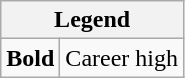<table class="wikitable mw-collapsible">
<tr>
<th colspan="2">Legend</th>
</tr>
<tr>
<td><strong>Bold</strong></td>
<td>Career high</td>
</tr>
</table>
